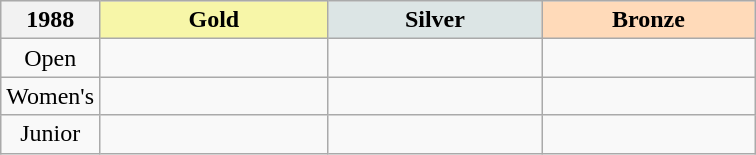<table class="wikitable sortable">
<tr bgcolor="#efefef" align="left">
<th Year>1988</th>
<th width=145 style="background-color: #F7F6A8;"> Gold</th>
<th width=135 style="background-color: #DCE5E5;"> Silver</th>
<th width=135 style="background-color: #FFDAB9;"> Bronze</th>
</tr>
<tr>
<td align="center">Open</td>
<td></td>
<td></td>
<td></td>
</tr>
<tr>
<td align="center">Women's</td>
<td></td>
<td></td>
<td></td>
</tr>
<tr>
<td align="center">Junior</td>
<td></td>
<td></td>
<td></td>
</tr>
</table>
